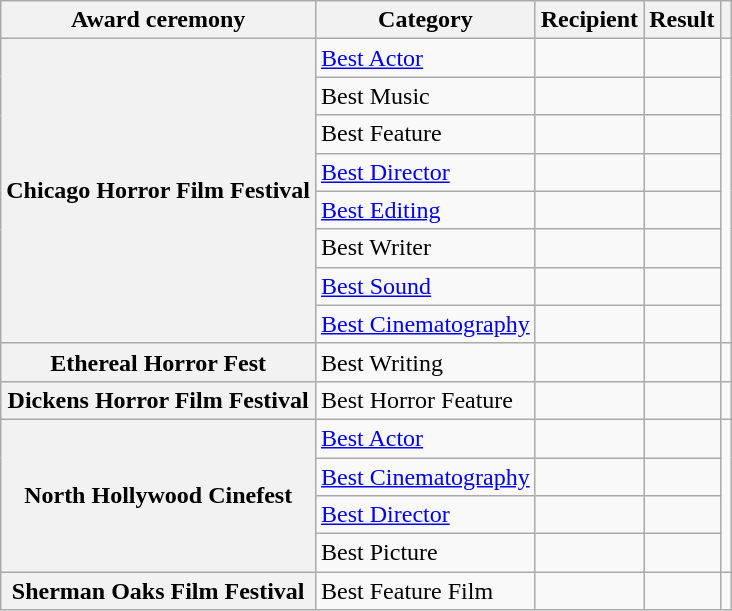<table class="wikitable plainrowheaders sortable">
<tr>
<th scope="col">Award ceremony</th>
<th scope="col">Category</th>
<th scope="col">Recipient</th>
<th scope="col">Result</th>
<th scope="col" class="unsortable"></th>
</tr>
<tr>
<th scope="row" rowspan=8>Chicago Horror Film Festival</th>
<td><a href='#'>Best Actor</a></td>
<td></td>
<td></td>
<td rowspan=8></td>
</tr>
<tr>
<td>Best Music</td>
<td></td>
<td></td>
</tr>
<tr>
<td>Best Feature</td>
<td></td>
<td></td>
</tr>
<tr>
<td><a href='#'>Best Director</a></td>
<td></td>
<td></td>
</tr>
<tr>
<td><a href='#'>Best Editing</a></td>
<td></td>
<td></td>
</tr>
<tr>
<td>Best Writer</td>
<td></td>
<td></td>
</tr>
<tr>
<td><a href='#'>Best Sound</a></td>
<td></td>
<td></td>
</tr>
<tr>
<td><a href='#'>Best Cinematography</a></td>
<td></td>
<td></td>
</tr>
<tr>
<th scope="row">Ethereal Horror Fest</th>
<td>Best Writing</td>
<td></td>
<td></td>
<td></td>
</tr>
<tr>
<th scope="row">Dickens Horror Film Festival</th>
<td>Best Horror Feature</td>
<td></td>
<td></td>
<td></td>
</tr>
<tr>
<th scope="row" rowspan=4>North Hollywood Cinefest</th>
<td><a href='#'>Best Actor</a></td>
<td></td>
<td></td>
<td rowspan=4></td>
</tr>
<tr>
<td><a href='#'>Best Cinematography</a></td>
<td></td>
<td></td>
</tr>
<tr>
<td><a href='#'>Best Director</a></td>
<td></td>
<td></td>
</tr>
<tr>
<td>Best Picture</td>
<td></td>
<td></td>
</tr>
<tr>
<th scope="row">Sherman Oaks Film Festival</th>
<td>Best Feature Film</td>
<td></td>
<td></td>
<td></td>
</tr>
</table>
